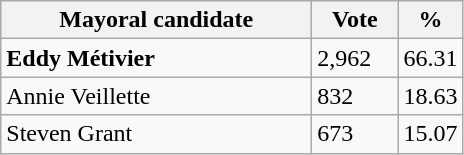<table class="wikitable">
<tr>
<th bgcolor="#DDDDFF" width="200px">Mayoral candidate</th>
<th bgcolor="#DDDDFF" width="50px">Vote</th>
<th bgcolor="#DDDDFF" width="30px">%</th>
</tr>
<tr>
<td><strong>Eddy Métivier</strong></td>
<td>2,962</td>
<td>66.31</td>
</tr>
<tr>
<td>Annie Veillette</td>
<td>832</td>
<td>18.63</td>
</tr>
<tr>
<td>Steven Grant</td>
<td>673</td>
<td>15.07</td>
</tr>
</table>
